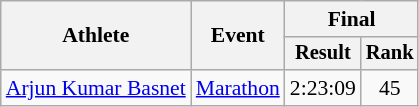<table class=wikitable style="font-size:90%">
<tr>
<th rowspan="2">Athlete</th>
<th rowspan="2">Event</th>
<th colspan="2">Final</th>
</tr>
<tr style="font-size:95%">
<th>Result</th>
<th>Rank</th>
</tr>
<tr align=center>
<td align=left><a href='#'>Arjun Kumar Basnet</a></td>
<td align=left><a href='#'>Marathon</a></td>
<td>2:23:09</td>
<td>45</td>
</tr>
</table>
